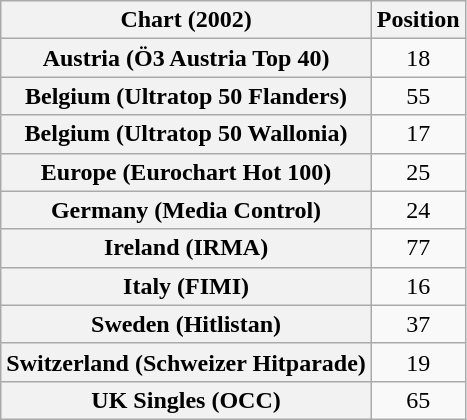<table class="wikitable sortable plainrowheaders" style="text-align:center;">
<tr>
<th scope="col">Chart (2002)</th>
<th scope="col">Position</th>
</tr>
<tr>
<th scope="row">Austria (Ö3 Austria Top 40)</th>
<td>18</td>
</tr>
<tr>
<th scope="row">Belgium (Ultratop 50 Flanders)</th>
<td>55</td>
</tr>
<tr>
<th scope="row">Belgium (Ultratop 50 Wallonia)</th>
<td>17</td>
</tr>
<tr>
<th scope="row">Europe (Eurochart Hot 100)</th>
<td>25</td>
</tr>
<tr>
<th scope="row">Germany (Media Control)</th>
<td>24</td>
</tr>
<tr>
<th scope="row">Ireland (IRMA)</th>
<td>77</td>
</tr>
<tr>
<th scope="row">Italy (FIMI)</th>
<td>16</td>
</tr>
<tr>
<th scope="row">Sweden (Hitlistan)</th>
<td>37</td>
</tr>
<tr>
<th scope="row">Switzerland (Schweizer Hitparade)</th>
<td>19</td>
</tr>
<tr>
<th scope="row">UK Singles (OCC)</th>
<td>65</td>
</tr>
</table>
